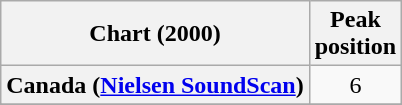<table class="wikitable sortable plainrowheaders" style="text-align:center">
<tr>
<th scope="col">Chart (2000)</th>
<th scope="col">Peak<br>position</th>
</tr>
<tr>
<th scope="row">Canada (<a href='#'>Nielsen SoundScan</a>)</th>
<td align="center">6</td>
</tr>
<tr>
</tr>
<tr>
</tr>
<tr>
</tr>
<tr>
</tr>
</table>
